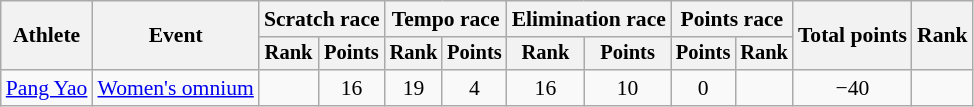<table class="wikitable" style="text-align:center; font-size:90%">
<tr>
<th rowspan=2>Athlete</th>
<th rowspan=2>Event</th>
<th colspan=2>Scratch race</th>
<th colspan=2>Tempo race</th>
<th colspan=2>Elimination race</th>
<th colspan=2>Points race</th>
<th rowspan=2>Total points</th>
<th rowspan=2>Rank</th>
</tr>
<tr style="font-size:95%">
<th>Rank</th>
<th>Points</th>
<th>Rank</th>
<th>Points</th>
<th>Rank</th>
<th>Points</th>
<th>Points</th>
<th>Rank</th>
</tr>
<tr align=center>
<td align=left><a href='#'>Pang Yao</a></td>
<td align=left><a href='#'>Women's omnium</a></td>
<td></td>
<td>16</td>
<td>19</td>
<td>4</td>
<td>16</td>
<td>10</td>
<td>0</td>
<td></td>
<td>−40</td>
<td colspan=2></td>
</tr>
</table>
